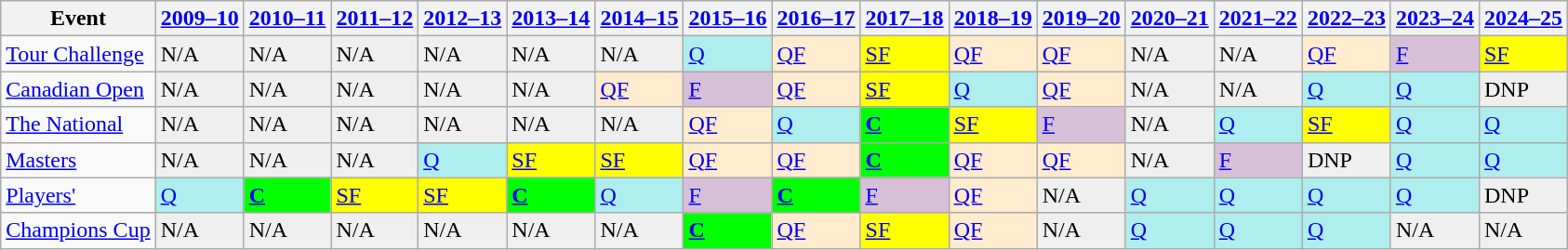<table class="wikitable">
<tr>
<th>Event</th>
<th><a href='#'>2009–10</a></th>
<th><a href='#'>2010–11</a></th>
<th><a href='#'>2011–12</a></th>
<th><a href='#'>2012–13</a></th>
<th><a href='#'>2013–14</a></th>
<th><a href='#'>2014–15</a></th>
<th><a href='#'>2015–16</a></th>
<th><a href='#'>2016–17</a></th>
<th><a href='#'>2017–18</a></th>
<th><a href='#'>2018–19</a></th>
<th><a href='#'>2019–20</a></th>
<th><a href='#'>2020–21</a></th>
<th><a href='#'>2021–22</a></th>
<th><a href='#'>2022–23</a></th>
<th><a href='#'>2023–24</a></th>
<th><a href='#'>2024–25</a></th>
</tr>
<tr>
<td><a href='#'>Tour Challenge</a></td>
<td style="background:#EFEFEF;">N/A</td>
<td style="background:#EFEFEF;">N/A</td>
<td style="background:#EFEFEF;">N/A</td>
<td style="background:#EFEFEF;">N/A</td>
<td style="background:#EFEFEF;">N/A</td>
<td style="background:#EFEFEF;">N/A</td>
<td style="background:#afeeee;"><a href='#'>Q</a></td>
<td style="background:#ffebcd;"><a href='#'>QF</a></td>
<td style="background:yellow;"><a href='#'>SF</a></td>
<td style="background:#ffebcd;"><a href='#'>QF</a></td>
<td style="background:#ffebcd;"><a href='#'>QF</a></td>
<td style="background:#EFEFEF;">N/A</td>
<td style="background:#EFEFEF;">N/A</td>
<td style="background:#ffebcd;"><a href='#'>QF</a></td>
<td style="background:thistle;"><a href='#'>F</a></td>
<td style="background:yellow;"><a href='#'>SF</a></td>
</tr>
<tr>
<td><a href='#'>Canadian Open</a></td>
<td style="background:#EFEFEF;">N/A</td>
<td style="background:#EFEFEF;">N/A</td>
<td style="background:#EFEFEF;">N/A</td>
<td style="background:#EFEFEF;">N/A</td>
<td style="background:#EFEFEF;">N/A</td>
<td style="background:#ffebcd;"><a href='#'>QF</a></td>
<td style="background:thistle;"><a href='#'>F</a></td>
<td style="background:#ffebcd;"><a href='#'>QF</a></td>
<td style="background:yellow;"><a href='#'>SF</a></td>
<td style="background:#afeeee;"><a href='#'>Q</a></td>
<td style="background:#ffebcd;"><a href='#'>QF</a></td>
<td style="background:#EFEFEF;">N/A</td>
<td style="background:#EFEFEF;">N/A</td>
<td style="background:#afeeee;"><a href='#'>Q</a></td>
<td style="background:#afeeee;"><a href='#'>Q</a></td>
<td style="background:#EFEFEF;">DNP</td>
</tr>
<tr>
<td><a href='#'>The National</a></td>
<td style="background:#EFEFEF;">N/A</td>
<td style="background:#EFEFEF;">N/A</td>
<td style="background:#EFEFEF;">N/A</td>
<td style="background:#EFEFEF;">N/A</td>
<td style="background:#EFEFEF;">N/A</td>
<td style="background:#EFEFEF;">N/A</td>
<td style="background:#ffebcd;"><a href='#'>QF</a></td>
<td style="background:#afeeee;"><a href='#'>Q</a></td>
<td style="background:#0f0;"><strong><a href='#'>C</a></strong></td>
<td style="background:yellow;"><a href='#'>SF</a></td>
<td style="background:thistle;"><a href='#'>F</a></td>
<td style="background:#EFEFEF;">N/A</td>
<td style="background:#afeeee;"><a href='#'>Q</a></td>
<td style="background:yellow;"><a href='#'>SF</a></td>
<td style="background:#afeeee;"><a href='#'>Q</a></td>
<td style="background:#afeeee;"><a href='#'>Q</a></td>
</tr>
<tr>
<td><a href='#'>Masters</a></td>
<td style="background:#EFEFEF;">N/A</td>
<td style="background:#EFEFEF;">N/A</td>
<td style="background:#EFEFEF;">N/A</td>
<td style="background:#afeeee;"><a href='#'>Q</a></td>
<td style="background:yellow;"><a href='#'>SF</a></td>
<td style="background:yellow;"><a href='#'>SF</a></td>
<td style="background:#ffebcd;"><a href='#'>QF</a></td>
<td style="background:#ffebcd;"><a href='#'>QF</a></td>
<td style="background:#0f0;"><strong><a href='#'>C</a></strong></td>
<td style="background:#ffebcd;"><a href='#'>QF</a></td>
<td style="background:#ffebcd;"><a href='#'>QF</a></td>
<td style="background:#EFEFEF;">N/A</td>
<td style="background:thistle;"><a href='#'>F</a></td>
<td style="background:#EFEFEF;">DNP</td>
<td style="background:#afeeee;"><a href='#'>Q</a></td>
<td style="background:#afeeee;"><a href='#'>Q</a></td>
</tr>
<tr>
<td><a href='#'>Players'</a></td>
<td style="background:#afeeee;"><a href='#'>Q</a></td>
<td style="background:#0f0;"><strong><a href='#'>C</a></strong></td>
<td style="background:yellow;"><a href='#'>SF</a></td>
<td style="background:yellow;"><a href='#'>SF</a></td>
<td style="background:#0f0;"><strong><a href='#'>C</a></strong></td>
<td style="background:#afeeee;"><a href='#'>Q</a></td>
<td style="background:thistle;"><a href='#'>F</a></td>
<td style="background:#0f0;"><strong><a href='#'>C</a></strong></td>
<td style="background:thistle;"><a href='#'>F</a></td>
<td style="background:#ffebcd;"><a href='#'>QF</a></td>
<td style="background:#EFEFEF;">N/A</td>
<td style="background:#afeeee;"><a href='#'>Q</a></td>
<td style="background:#afeeee;"><a href='#'>Q</a></td>
<td style="background:#afeeee;"><a href='#'>Q</a></td>
<td style="background:#afeeee;"><a href='#'>Q</a></td>
<td style="background:#EFEFEF;">DNP</td>
</tr>
<tr>
<td><a href='#'>Champions Cup</a></td>
<td style="background:#EFEFEF;">N/A</td>
<td style="background:#EFEFEF;">N/A</td>
<td style="background:#EFEFEF;">N/A</td>
<td style="background:#EFEFEF;">N/A</td>
<td style="background:#EFEFEF;">N/A</td>
<td style="background:#EFEFEF;">N/A</td>
<td style="background:#0f0;"><strong><a href='#'>C</a></strong></td>
<td style="background:#ffebcd;"><a href='#'>QF</a></td>
<td style="background:yellow;"><a href='#'>SF</a></td>
<td style="background:#ffebcd;"><a href='#'>QF</a></td>
<td style="background:#EFEFEF;">N/A</td>
<td style="background:#afeeee;"><a href='#'>Q</a></td>
<td style="background:#afeeee;"><a href='#'>Q</a></td>
<td style="background:#afeeee;"><a href='#'>Q</a></td>
<td style="background:#EFEFEF;">N/A</td>
<td style="background:#EFEFEF;">N/A</td>
</tr>
</table>
